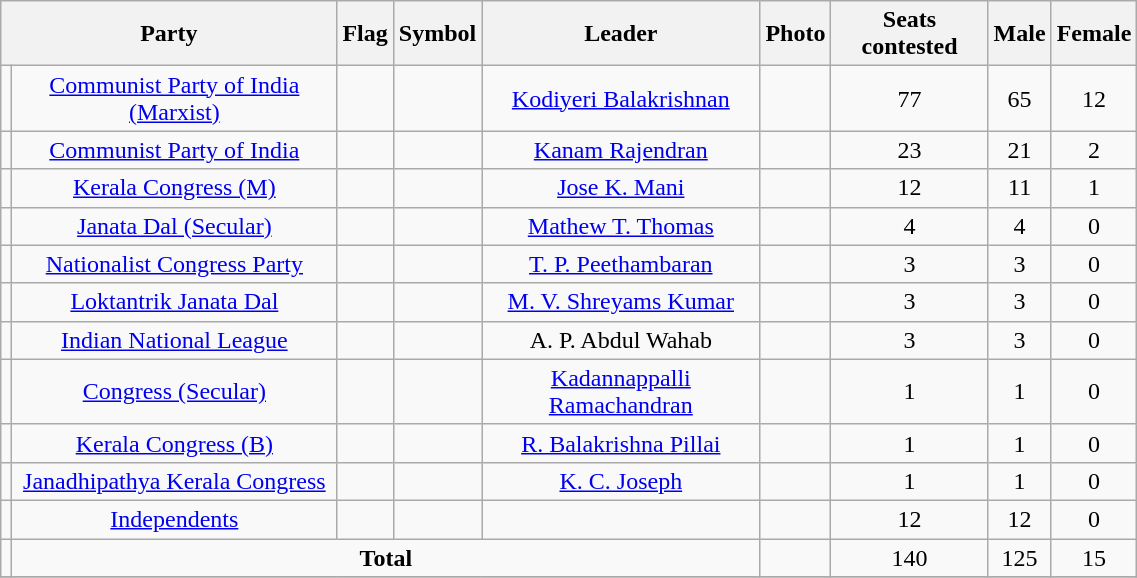<table class="wikitable" width="60%" style="text-align:center">
<tr>
<th colspan="2">Party</th>
<th>Flag</th>
<th>Symbol</th>
<th>Leader</th>
<th>Photo</th>
<th>Seats contested</th>
<th>Male</th>
<th>Female</th>
</tr>
<tr>
<td></td>
<td><a href='#'>Communist Party of India (Marxist)</a></td>
<td></td>
<td></td>
<td><a href='#'>Kodiyeri Balakrishnan</a></td>
<td></td>
<td>77</td>
<td>65</td>
<td>12</td>
</tr>
<tr>
<td></td>
<td><a href='#'>Communist Party of India</a></td>
<td></td>
<td></td>
<td><a href='#'>Kanam Rajendran</a></td>
<td></td>
<td>23</td>
<td>21</td>
<td>2</td>
</tr>
<tr>
<td></td>
<td><a href='#'>Kerala Congress (M)</a></td>
<td></td>
<td></td>
<td><a href='#'>Jose K. Mani</a></td>
<td></td>
<td>12</td>
<td>11</td>
<td>1</td>
</tr>
<tr>
<td></td>
<td><a href='#'>Janata Dal (Secular)</a></td>
<td></td>
<td></td>
<td><a href='#'>Mathew T. Thomas</a></td>
<td></td>
<td>4</td>
<td>4</td>
<td>0</td>
</tr>
<tr>
<td></td>
<td><a href='#'>Nationalist Congress Party</a></td>
<td></td>
<td></td>
<td><a href='#'>T. P. Peethambaran</a></td>
<td></td>
<td>3</td>
<td>3</td>
<td>0</td>
</tr>
<tr>
<td></td>
<td><a href='#'>Loktantrik Janata Dal</a></td>
<td></td>
<td></td>
<td><a href='#'>M. V. Shreyams Kumar</a></td>
<td></td>
<td>3</td>
<td>3</td>
<td>0</td>
</tr>
<tr>
<td></td>
<td><a href='#'>Indian National League</a></td>
<td></td>
<td></td>
<td>A. P. Abdul Wahab</td>
<td></td>
<td>3</td>
<td>3</td>
<td>0</td>
</tr>
<tr>
<td></td>
<td><a href='#'>Congress (Secular)</a></td>
<td></td>
<td></td>
<td><a href='#'>Kadannappalli Ramachandran</a></td>
<td></td>
<td>1</td>
<td>1</td>
<td>0</td>
</tr>
<tr>
<td></td>
<td><a href='#'>Kerala Congress (B)</a></td>
<td></td>
<td></td>
<td><a href='#'>R. Balakrishna Pillai</a></td>
<td></td>
<td>1</td>
<td>1</td>
<td>0</td>
</tr>
<tr>
<td></td>
<td><a href='#'>Janadhipathya Kerala Congress</a></td>
<td></td>
<td></td>
<td><a href='#'>K. C. Joseph</a></td>
<td></td>
<td>1</td>
<td>1</td>
<td>0</td>
</tr>
<tr>
<td></td>
<td><a href='#'>Independents</a></td>
<td></td>
<td></td>
<td></td>
<td></td>
<td>12</td>
<td>12</td>
<td>0</td>
</tr>
<tr>
<td></td>
<td colspan="4"><strong>Total</strong></td>
<td></td>
<td>140</td>
<td>125</td>
<td>15</td>
</tr>
<tr>
</tr>
</table>
